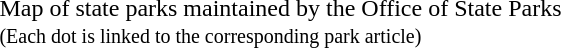<table align="right">
<tr>
<td></td>
</tr>
<tr>
<td>Map of state parks maintained by the Office of State Parks<br><small>(Each dot is linked to the corresponding park article)</small></td>
</tr>
</table>
